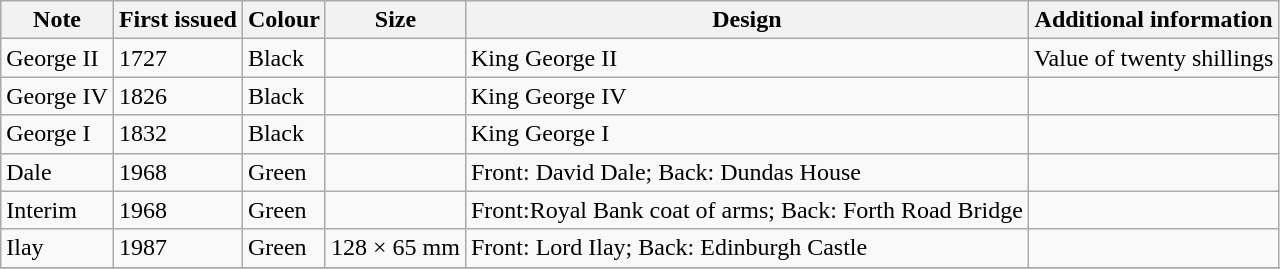<table class="wikitable">
<tr>
<th>Note</th>
<th>First issued</th>
<th>Colour</th>
<th>Size</th>
<th>Design</th>
<th>Additional information</th>
</tr>
<tr>
<td>George II</td>
<td>1727</td>
<td>Black</td>
<td></td>
<td>King George II</td>
<td>Value of twenty shillings</td>
</tr>
<tr>
<td>George IV</td>
<td>1826</td>
<td>Black</td>
<td></td>
<td>King George IV</td>
<td></td>
</tr>
<tr>
<td>George I</td>
<td>1832</td>
<td>Black</td>
<td></td>
<td>King George I</td>
<td></td>
</tr>
<tr>
<td>Dale</td>
<td>1968</td>
<td>Green</td>
<td></td>
<td>Front: David Dale; Back: Dundas House</td>
<td></td>
</tr>
<tr>
<td>Interim</td>
<td>1968</td>
<td>Green</td>
<td></td>
<td>Front:Royal Bank coat of arms; Back: Forth Road Bridge</td>
<td></td>
</tr>
<tr>
<td>Ilay</td>
<td>1987</td>
<td>Green</td>
<td>128 × 65 mm</td>
<td>Front: Lord Ilay; Back: Edinburgh Castle</td>
<td></td>
</tr>
<tr>
</tr>
</table>
